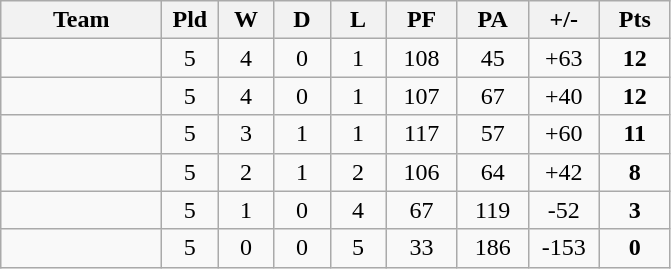<table class="wikitable" style="text-align:center;">
<tr>
<th width="100">Team</th>
<th width="30">Pld</th>
<th width="30">W</th>
<th width="30">D</th>
<th width="30">L</th>
<th width="40">PF</th>
<th width="40">PA</th>
<th width="40">+/-</th>
<th width="40">Pts</th>
</tr>
<tr>
<td align="left"></td>
<td>5</td>
<td>4</td>
<td>0</td>
<td>1</td>
<td>108</td>
<td>45</td>
<td>+63</td>
<td><strong>12</strong></td>
</tr>
<tr>
<td align="left"></td>
<td>5</td>
<td>4</td>
<td>0</td>
<td>1</td>
<td>107</td>
<td>67</td>
<td>+40</td>
<td><strong>12</strong></td>
</tr>
<tr>
<td align="left"></td>
<td>5</td>
<td>3</td>
<td>1</td>
<td>1</td>
<td>117</td>
<td>57</td>
<td>+60</td>
<td><strong>11</strong></td>
</tr>
<tr>
<td align="left"></td>
<td>5</td>
<td>2</td>
<td>1</td>
<td>2</td>
<td>106</td>
<td>64</td>
<td>+42</td>
<td><strong>8</strong></td>
</tr>
<tr>
<td align="left"></td>
<td>5</td>
<td>1</td>
<td>0</td>
<td>4</td>
<td>67</td>
<td>119</td>
<td>-52</td>
<td><strong>3</strong></td>
</tr>
<tr>
<td align="left"></td>
<td>5</td>
<td>0</td>
<td>0</td>
<td>5</td>
<td>33</td>
<td>186</td>
<td>-153</td>
<td><strong>0</strong></td>
</tr>
</table>
